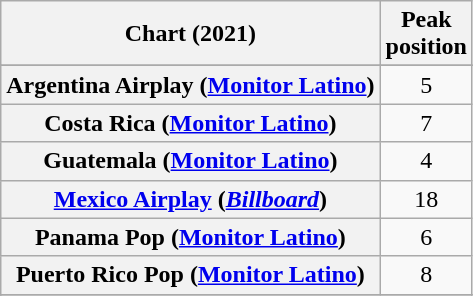<table class="wikitable sortable plainrowheaders" style="text-align:center">
<tr>
<th scope="col">Chart (2021)</th>
<th scope="col">Peak<br>position</th>
</tr>
<tr>
</tr>
<tr>
<th scope="row">Argentina Airplay (<a href='#'>Monitor Latino</a>)</th>
<td>5</td>
</tr>
<tr>
<th scope="row">Costa Rica (<a href='#'>Monitor Latino</a>)</th>
<td>7</td>
</tr>
<tr>
<th scope="row">Guatemala (<a href='#'>Monitor Latino</a>)</th>
<td>4</td>
</tr>
<tr>
<th scope="row"><a href='#'>Mexico Airplay</a> (<em><a href='#'>Billboard</a></em>)</th>
<td>18</td>
</tr>
<tr>
<th scope="row">Panama Pop (<a href='#'>Monitor Latino</a>)</th>
<td>6</td>
</tr>
<tr>
<th scope="row">Puerto Rico Pop (<a href='#'>Monitor Latino</a>)</th>
<td>8</td>
</tr>
<tr>
</tr>
<tr>
</tr>
<tr>
</tr>
<tr>
</tr>
</table>
